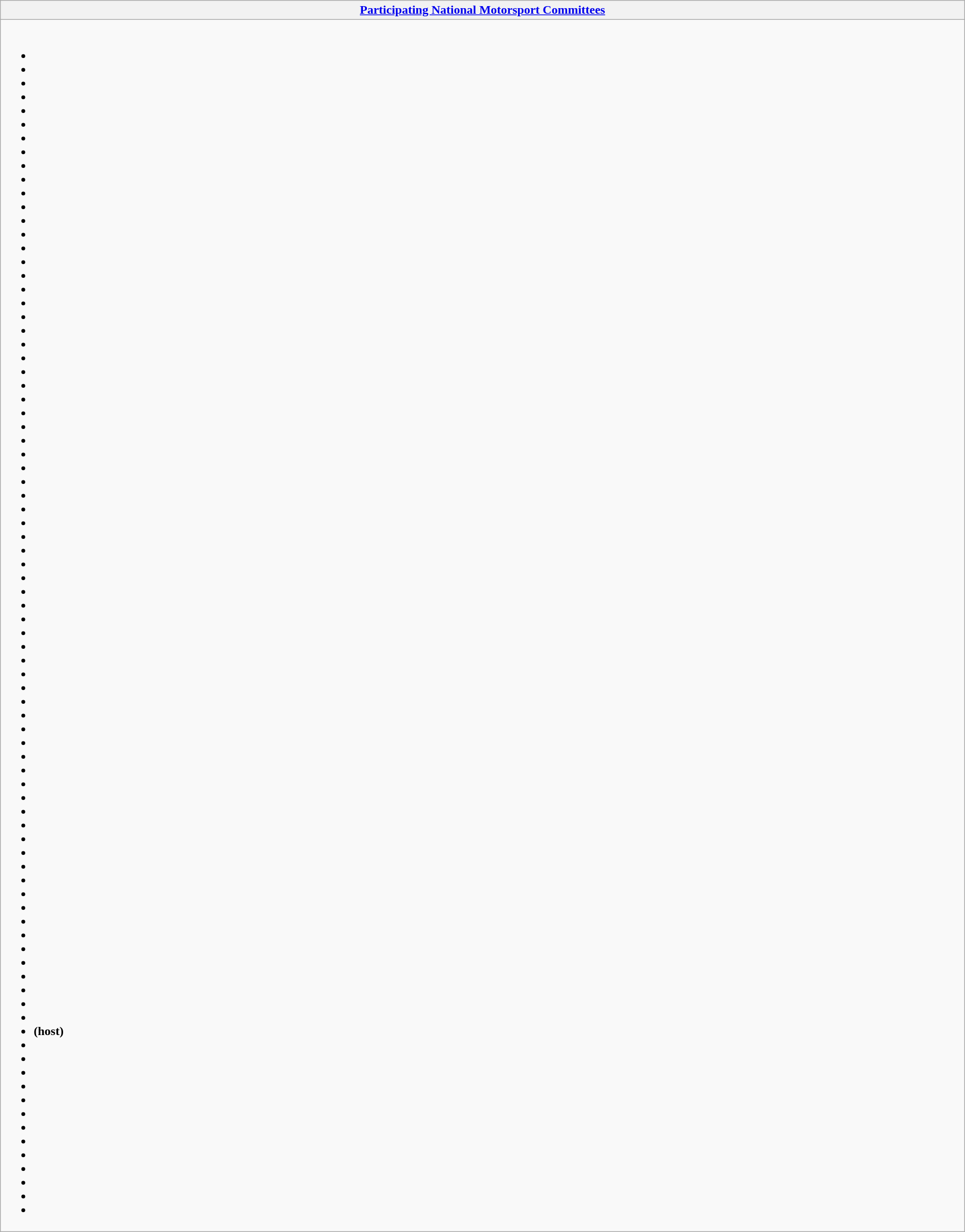<table class="wikitable mw-collapsible" style="width:100%;">
<tr>
<th><a href='#'>Participating National Motorsport Committees</a></th>
</tr>
<tr>
<td><br><ul><li></li><li></li><li></li><li></li><li></li><li></li><li></li><li></li><li></li><li></li><li></li><li></li><li></li><li></li><li></li><li></li><li></li><li></li><li></li><li></li><li></li><li></li><li></li><li></li><li></li><li></li><li></li><li></li><li></li><li></li><li></li><li></li><li></li><li></li><li></li><li></li><li></li><li></li><li></li><li></li><li></li><li></li><li></li><li></li><li></li><li></li><li></li><li></li><li></li><li></li><li></li><li></li><li></li><li></li><li></li><li></li><li></li><li></li><li></li><li></li><li></li><li></li><li></li><li></li><li></li><li></li><li></li><li></li><li></li><li></li><li></li><li> <strong>(host)</strong></li><li></li><li></li><li></li><li></li><li></li><li></li><li></li><li></li><li></li><li></li><li></li><li></li><li></li></ul></td>
</tr>
</table>
